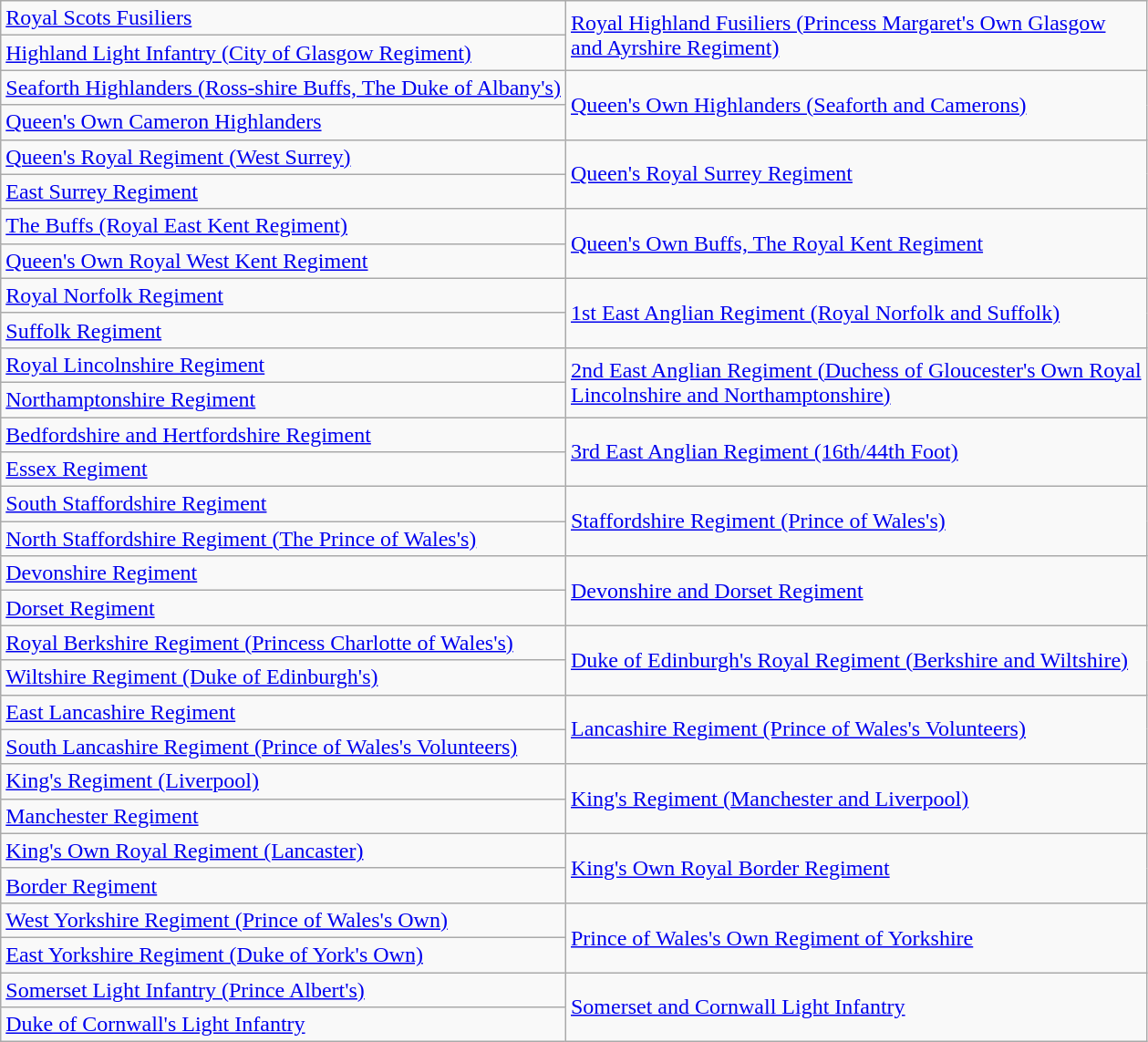<table class="wikitable">
<tr>
<td><a href='#'>Royal Scots Fusiliers</a></td>
<td rowspan=2><a href='#'>Royal Highland Fusiliers (Princess Margaret's Own Glasgow<br>and Ayrshire Regiment)</a></td>
</tr>
<tr>
<td><a href='#'>Highland Light Infantry (City of Glasgow Regiment)</a></td>
</tr>
<tr>
<td><a href='#'>Seaforth Highlanders (Ross-shire Buffs, The Duke of Albany's)</a></td>
<td rowspan=2><a href='#'>Queen's Own Highlanders (Seaforth and Camerons)</a></td>
</tr>
<tr>
<td><a href='#'>Queen's Own Cameron Highlanders</a></td>
</tr>
<tr>
<td><a href='#'>Queen's Royal Regiment (West Surrey)</a></td>
<td rowspan=2><a href='#'>Queen's Royal Surrey Regiment</a></td>
</tr>
<tr>
<td><a href='#'>East Surrey Regiment</a></td>
</tr>
<tr>
<td><a href='#'>The Buffs (Royal East Kent Regiment)</a></td>
<td rowspan=2><a href='#'>Queen's Own Buffs, The Royal Kent Regiment</a></td>
</tr>
<tr>
<td><a href='#'>Queen's Own Royal West Kent Regiment</a></td>
</tr>
<tr>
<td><a href='#'>Royal Norfolk Regiment</a></td>
<td rowspan=2><a href='#'>1st East Anglian Regiment (Royal Norfolk and Suffolk)</a></td>
</tr>
<tr>
<td><a href='#'>Suffolk Regiment</a></td>
</tr>
<tr>
<td><a href='#'>Royal Lincolnshire Regiment</a></td>
<td rowspan=2><a href='#'>2nd East Anglian Regiment (Duchess of Gloucester's Own Royal<br>Lincolnshire and Northamptonshire)</a></td>
</tr>
<tr>
<td><a href='#'>Northamptonshire Regiment</a></td>
</tr>
<tr>
<td><a href='#'>Bedfordshire and Hertfordshire Regiment</a></td>
<td rowspan=2><a href='#'>3rd East Anglian Regiment (16th/44th Foot)</a></td>
</tr>
<tr>
<td><a href='#'>Essex Regiment</a></td>
</tr>
<tr>
<td><a href='#'>South Staffordshire Regiment</a></td>
<td rowspan=2><a href='#'>Staffordshire Regiment (Prince of Wales's)</a></td>
</tr>
<tr>
<td><a href='#'>North Staffordshire Regiment (The Prince of Wales's)</a></td>
</tr>
<tr>
<td><a href='#'>Devonshire Regiment</a></td>
<td rowspan=2><a href='#'>Devonshire and Dorset Regiment</a></td>
</tr>
<tr>
<td><a href='#'>Dorset Regiment</a></td>
</tr>
<tr>
<td><a href='#'>Royal Berkshire Regiment (Princess Charlotte of Wales's)</a></td>
<td rowspan=2><a href='#'>Duke of Edinburgh's Royal Regiment (Berkshire and Wiltshire)</a></td>
</tr>
<tr>
<td><a href='#'>Wiltshire Regiment (Duke of Edinburgh's)</a></td>
</tr>
<tr>
<td><a href='#'>East Lancashire Regiment</a></td>
<td rowspan=2><a href='#'>Lancashire Regiment (Prince of Wales's Volunteers)</a></td>
</tr>
<tr>
<td><a href='#'>South Lancashire Regiment (Prince of Wales's Volunteers)</a></td>
</tr>
<tr>
<td><a href='#'>King's Regiment (Liverpool)</a></td>
<td rowspan=2><a href='#'>King's Regiment (Manchester and Liverpool)</a></td>
</tr>
<tr>
<td><a href='#'>Manchester Regiment</a></td>
</tr>
<tr>
<td><a href='#'>King's Own Royal Regiment (Lancaster)</a></td>
<td rowspan=2><a href='#'>King's Own Royal Border Regiment</a></td>
</tr>
<tr>
<td><a href='#'>Border Regiment</a></td>
</tr>
<tr>
<td><a href='#'>West Yorkshire Regiment (Prince of Wales's Own)</a></td>
<td rowspan=2><a href='#'>Prince of Wales's Own Regiment of Yorkshire</a></td>
</tr>
<tr>
<td><a href='#'>East Yorkshire Regiment (Duke of York's Own)</a></td>
</tr>
<tr>
<td><a href='#'>Somerset Light Infantry (Prince Albert's)</a></td>
<td rowspan=2><a href='#'>Somerset and Cornwall Light Infantry</a></td>
</tr>
<tr>
<td><a href='#'>Duke of Cornwall's Light Infantry</a></td>
</tr>
</table>
